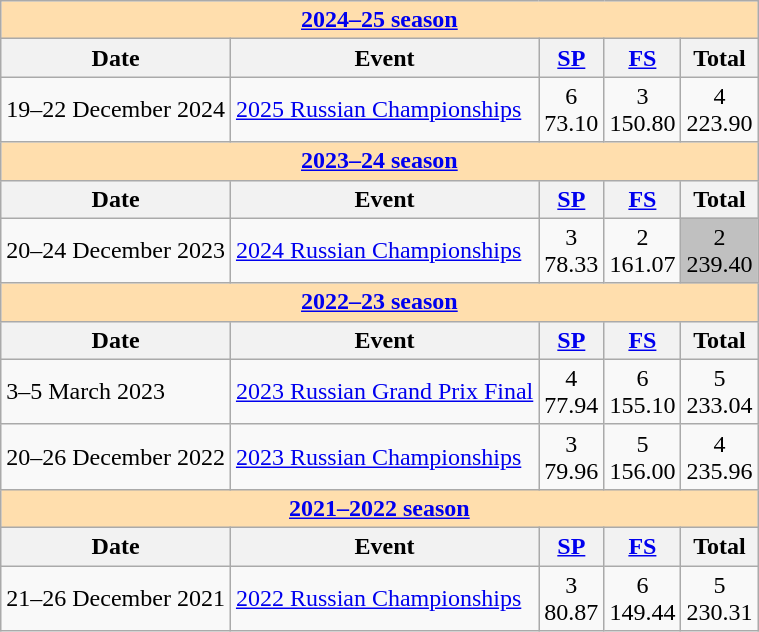<table class="wikitable">
<tr>
<td colspan="5" style="background-color: #ffdead; " align="center"><a href='#'><strong>2024–25 season</strong></a></td>
</tr>
<tr>
<th>Date</th>
<th>Event</th>
<th><a href='#'>SP</a></th>
<th><a href='#'>FS</a></th>
<th>Total</th>
</tr>
<tr>
<td>19–22 December 2024</td>
<td><a href='#'>2025 Russian Championships</a> <br></td>
<td align=center>6 <br> 73.10</td>
<td align=center>3 <br> 150.80</td>
<td align=center>4 <br> 223.90</td>
</tr>
<tr>
<td colspan="5" style="background-color: #ffdead; " align="center"><a href='#'><strong>2023–24 season</strong></a></td>
</tr>
<tr>
<th>Date</th>
<th>Event</th>
<th><a href='#'>SP</a></th>
<th><a href='#'>FS</a></th>
<th>Total</th>
</tr>
<tr>
<td>20–24 December 2023</td>
<td><a href='#'>2024 Russian Championships</a> <br></td>
<td align=center>3 <br> 78.33</td>
<td align=center>2 <br> 161.07</td>
<td align=center bgcolor=silver>2 <br> 239.40</td>
</tr>
<tr>
<td colspan="5" style="background-color: #ffdead; " align="center"><a href='#'><strong>2022–23 season</strong></a></td>
</tr>
<tr>
<th>Date</th>
<th>Event</th>
<th><a href='#'>SP</a></th>
<th><a href='#'>FS</a></th>
<th>Total</th>
</tr>
<tr>
<td>3–5 March 2023</td>
<td><a href='#'>2023 Russian Grand Prix Final</a></td>
<td align=center>4 <br> 77.94</td>
<td align=center>6 <br> 155.10</td>
<td align=center>5 <br> 233.04</td>
</tr>
<tr>
<td>20–26 December 2022</td>
<td><a href='#'>2023 Russian Championships</a></td>
<td align=center>3 <br> 79.96</td>
<td align=center>5 <br> 156.00</td>
<td align=center>4 <br> 235.96</td>
</tr>
<tr>
<td style="background-color: #ffdead; " colspan=5 align=center><a href='#'><strong>2021–2022 season</strong></a></td>
</tr>
<tr>
<th>Date</th>
<th>Event</th>
<th><a href='#'>SP</a></th>
<th><a href='#'>FS</a></th>
<th>Total</th>
</tr>
<tr>
<td>21–26 December 2021</td>
<td><a href='#'>2022 Russian Championships</a></td>
<td align=center>3 <br> 80.87</td>
<td align=center>6 <br> 149.44</td>
<td align=center>5 <br> 230.31</td>
</tr>
</table>
